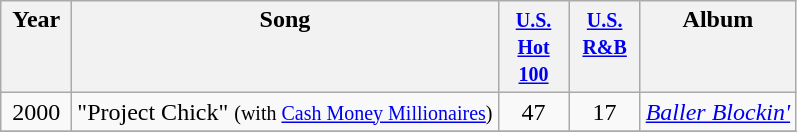<table class="wikitable">
<tr>
<th align="center" valign="top" width="40">Year</th>
<th align="left" valign="top">Song</th>
<th align="center" valign="top" width="40"><small><a href='#'>U.S. Hot 100</a></small></th>
<th align="center" valign="top" width="40"><small><a href='#'>U.S. R&B</a></small></th>
<th align="left" valign="top">Album</th>
</tr>
<tr>
<td align="center" valign="top">2000</td>
<td align="left">"Project Chick" <small>(with <a href='#'>Cash Money Millionaires</a>)</small></td>
<td align="center" valign="top">47</td>
<td align="center" valign="top">17</td>
<td rowspan=1><em><a href='#'>Baller Blockin'</a></em></td>
</tr>
<tr>
</tr>
</table>
